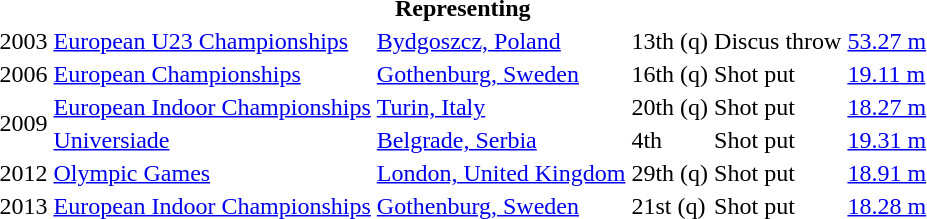<table>
<tr>
<th colspan="6">Representing </th>
</tr>
<tr>
<td>2003</td>
<td><a href='#'>European U23 Championships</a></td>
<td><a href='#'>Bydgoszcz, Poland</a></td>
<td>13th (q)</td>
<td>Discus throw</td>
<td><a href='#'>53.27 m</a></td>
</tr>
<tr>
<td>2006</td>
<td><a href='#'>European Championships</a></td>
<td><a href='#'>Gothenburg, Sweden</a></td>
<td>16th (q)</td>
<td>Shot put</td>
<td><a href='#'>19.11 m</a></td>
</tr>
<tr>
<td rowspan=2>2009</td>
<td><a href='#'>European Indoor Championships</a></td>
<td><a href='#'>Turin, Italy</a></td>
<td>20th (q)</td>
<td>Shot put</td>
<td><a href='#'>18.27 m</a></td>
</tr>
<tr>
<td><a href='#'>Universiade</a></td>
<td><a href='#'>Belgrade, Serbia</a></td>
<td>4th</td>
<td>Shot put</td>
<td><a href='#'>19.31 m</a></td>
</tr>
<tr>
<td>2012</td>
<td><a href='#'>Olympic Games</a></td>
<td><a href='#'>London, United Kingdom</a></td>
<td>29th (q)</td>
<td>Shot put</td>
<td><a href='#'>18.91 m</a></td>
</tr>
<tr>
<td>2013</td>
<td><a href='#'>European Indoor Championships</a></td>
<td><a href='#'>Gothenburg, Sweden</a></td>
<td>21st (q)</td>
<td>Shot put</td>
<td><a href='#'>18.28 m</a></td>
</tr>
</table>
